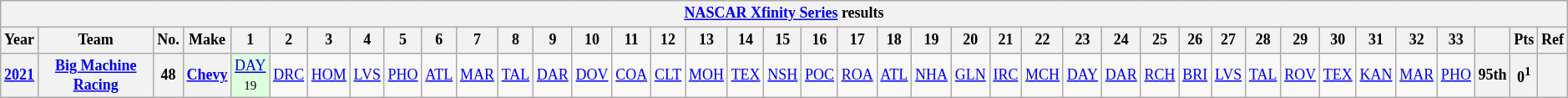<table class="wikitable" style="text-align:center; font-size:75%">
<tr>
<th colspan=42><a href='#'>NASCAR Xfinity Series</a> results</th>
</tr>
<tr>
<th>Year</th>
<th>Team</th>
<th>No.</th>
<th>Make</th>
<th>1</th>
<th>2</th>
<th>3</th>
<th>4</th>
<th>5</th>
<th>6</th>
<th>7</th>
<th>8</th>
<th>9</th>
<th>10</th>
<th>11</th>
<th>12</th>
<th>13</th>
<th>14</th>
<th>15</th>
<th>16</th>
<th>17</th>
<th>18</th>
<th>19</th>
<th>20</th>
<th>21</th>
<th>22</th>
<th>23</th>
<th>24</th>
<th>25</th>
<th>26</th>
<th>27</th>
<th>28</th>
<th>29</th>
<th>30</th>
<th>31</th>
<th>32</th>
<th>33</th>
<th></th>
<th>Pts</th>
<th>Ref</th>
</tr>
<tr>
<th><a href='#'>2021</a></th>
<th><a href='#'>Big Machine Racing</a></th>
<th>48</th>
<th><a href='#'>Chevy</a></th>
<td style="background:#DFFFDF;"><a href='#'>DAY</a><br><small>19</small></td>
<td><a href='#'>DRC</a></td>
<td><a href='#'>HOM</a></td>
<td><a href='#'>LVS</a></td>
<td><a href='#'>PHO</a></td>
<td><a href='#'>ATL</a></td>
<td><a href='#'>MAR</a></td>
<td><a href='#'>TAL</a></td>
<td><a href='#'>DAR</a></td>
<td><a href='#'>DOV</a></td>
<td><a href='#'>COA</a></td>
<td><a href='#'>CLT</a></td>
<td><a href='#'>MOH</a></td>
<td><a href='#'>TEX</a></td>
<td><a href='#'>NSH</a></td>
<td><a href='#'>POC</a></td>
<td><a href='#'>ROA</a></td>
<td><a href='#'>ATL</a></td>
<td><a href='#'>NHA</a></td>
<td><a href='#'>GLN</a></td>
<td><a href='#'>IRC</a></td>
<td><a href='#'>MCH</a></td>
<td><a href='#'>DAY</a></td>
<td><a href='#'>DAR</a></td>
<td><a href='#'>RCH</a></td>
<td><a href='#'>BRI</a></td>
<td><a href='#'>LVS</a></td>
<td><a href='#'>TAL</a></td>
<td><a href='#'>ROV</a></td>
<td><a href='#'>TEX</a></td>
<td><a href='#'>KAN</a></td>
<td><a href='#'>MAR</a></td>
<td><a href='#'>PHO</a></td>
<th>95th</th>
<th>0<sup>1</sup></th>
<th></th>
</tr>
</table>
